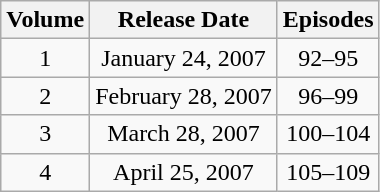<table class="wikitable" style="text-align:center;">
<tr>
<th>Volume</th>
<th>Release Date</th>
<th>Episodes</th>
</tr>
<tr>
<td>1</td>
<td>January 24, 2007</td>
<td>92–95</td>
</tr>
<tr>
<td>2</td>
<td>February 28, 2007</td>
<td>96–99</td>
</tr>
<tr>
<td>3</td>
<td>March 28, 2007</td>
<td>100–104</td>
</tr>
<tr>
<td>4</td>
<td>April 25, 2007</td>
<td>105–109</td>
</tr>
</table>
